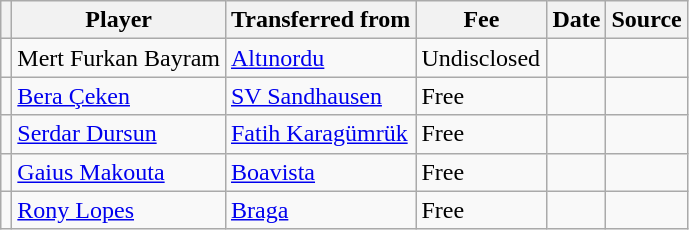<table class="wikitable plainrowheaders sortable">
<tr>
<th></th>
<th scope="col">Player</th>
<th>Transferred from</th>
<th style="width: 80px;">Fee</th>
<th scope="col">Date</th>
<th scope="col">Source</th>
</tr>
<tr>
<td align="center"></td>
<td> Mert Furkan Bayram</td>
<td> <a href='#'>Altınordu</a></td>
<td>Undisclosed</td>
<td></td>
<td></td>
</tr>
<tr>
<td align="center"></td>
<td> <a href='#'>Bera Çeken</a></td>
<td> <a href='#'>SV Sandhausen</a></td>
<td>Free</td>
<td></td>
<td></td>
</tr>
<tr>
<td align="center"></td>
<td> <a href='#'>Serdar Dursun</a></td>
<td> <a href='#'>Fatih Karagümrük</a></td>
<td>Free</td>
<td></td>
<td></td>
</tr>
<tr>
<td align="center"></td>
<td> <a href='#'>Gaius Makouta</a></td>
<td> <a href='#'>Boavista</a></td>
<td>Free</td>
<td></td>
<td></td>
</tr>
<tr>
<td align="center"></td>
<td> <a href='#'>Rony Lopes</a></td>
<td> <a href='#'>Braga</a></td>
<td>Free</td>
<td></td>
<td></td>
</tr>
</table>
